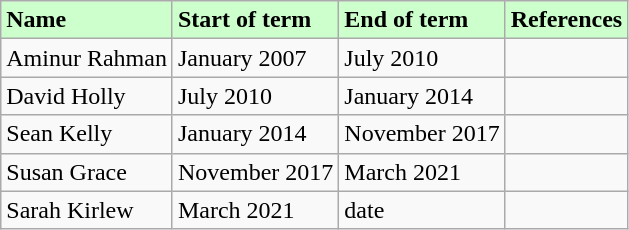<table border="1" class="wikitable">
<tr style="background-color:#cfc;">
<td><strong>Name</strong></td>
<td><strong>Start of term</strong></td>
<td><strong>End of term</strong></td>
<td><strong>References</strong></td>
</tr>
<tr>
<td>Aminur Rahman</td>
<td>January 2007</td>
<td>July 2010</td>
<td></td>
</tr>
<tr>
<td>David Holly</td>
<td>July 2010</td>
<td>January 2014</td>
<td></td>
</tr>
<tr>
<td>Sean Kelly</td>
<td>January 2014</td>
<td>November 2017</td>
<td></td>
</tr>
<tr>
<td>Susan Grace</td>
<td>November 2017</td>
<td>March 2021</td>
<td></td>
</tr>
<tr>
<td>Sarah Kirlew</td>
<td>March 2021</td>
<td>date</td>
<td></td>
</tr>
</table>
